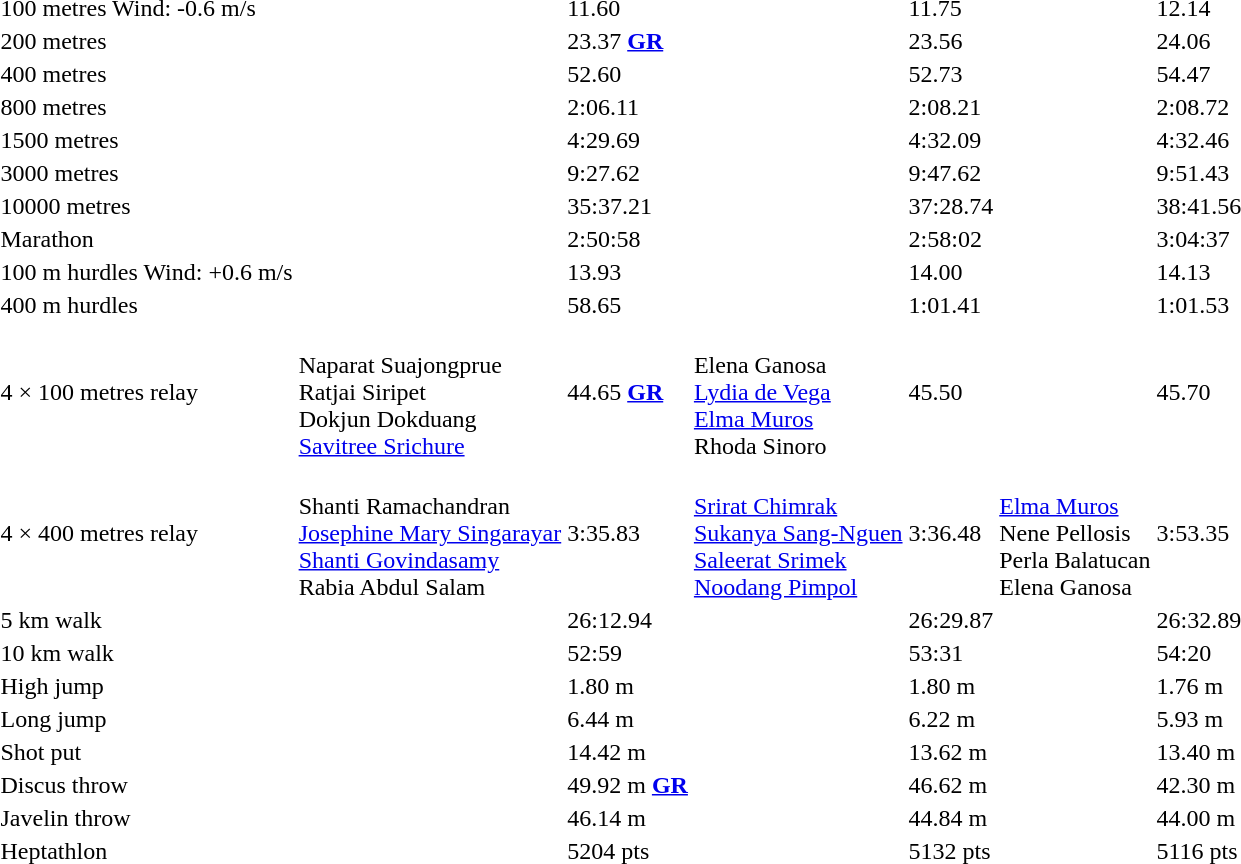<table>
<tr>
<td>100 metres Wind: -0.6 m/s</td>
<td></td>
<td>11.60</td>
<td></td>
<td>11.75</td>
<td></td>
<td>12.14</td>
</tr>
<tr>
<td>200 metres</td>
<td></td>
<td>23.37 <a href='#'><strong>GR</strong></a></td>
<td></td>
<td>23.56</td>
<td></td>
<td>24.06</td>
</tr>
<tr>
<td>400 metres</td>
<td></td>
<td>52.60</td>
<td></td>
<td>52.73</td>
<td></td>
<td>54.47</td>
</tr>
<tr>
<td>800 metres</td>
<td></td>
<td>2:06.11</td>
<td></td>
<td>2:08.21</td>
<td></td>
<td>2:08.72</td>
</tr>
<tr>
<td>1500 metres</td>
<td></td>
<td>4:29.69</td>
<td></td>
<td>4:32.09</td>
<td></td>
<td>4:32.46</td>
</tr>
<tr>
<td>3000 metres</td>
<td></td>
<td>9:27.62</td>
<td></td>
<td>9:47.62</td>
<td></td>
<td>9:51.43</td>
</tr>
<tr>
<td>10000 metres</td>
<td></td>
<td>35:37.21</td>
<td></td>
<td>37:28.74</td>
<td></td>
<td>38:41.56</td>
</tr>
<tr>
<td>Marathon</td>
<td></td>
<td>2:50:58</td>
<td></td>
<td>2:58:02</td>
<td></td>
<td>3:04:37</td>
</tr>
<tr>
<td>100 m hurdles Wind: +0.6 m/s</td>
<td></td>
<td>13.93</td>
<td></td>
<td>14.00</td>
<td></td>
<td>14.13</td>
</tr>
<tr>
<td>400 m hurdles</td>
<td></td>
<td>58.65</td>
<td></td>
<td>1:01.41</td>
<td></td>
<td>1:01.53</td>
</tr>
<tr>
<td>4 × 100 metres relay</td>
<td><br>Naparat Suajongprue<br>Ratjai Siripet<br>Dokjun Dokduang<br><a href='#'>Savitree Srichure</a></td>
<td>44.65 <a href='#'><strong>GR</strong></a></td>
<td><br>Elena Ganosa<br><a href='#'>Lydia de Vega</a><br><a href='#'>Elma Muros</a><br>Rhoda Sinoro</td>
<td>45.50</td>
<td></td>
<td>45.70</td>
</tr>
<tr>
<td>4 × 400 metres relay</td>
<td><br>Shanti Ramachandran<br><a href='#'>Josephine Mary Singarayar</a><br><a href='#'>Shanti Govindasamy</a><br>Rabia Abdul Salam</td>
<td>3:35.83</td>
<td><br><a href='#'>Srirat Chimrak</a><br><a href='#'>Sukanya Sang-Nguen</a><br><a href='#'>Saleerat Srimek</a><br><a href='#'>Noodang Pimpol</a></td>
<td>3:36.48</td>
<td><br><a href='#'>Elma Muros</a><br>Nene Pellosis<br>Perla Balatucan<br>Elena Ganosa</td>
<td>3:53.35</td>
</tr>
<tr>
<td>5 km walk</td>
<td></td>
<td>26:12.94</td>
<td></td>
<td>26:29.87</td>
<td></td>
<td>26:32.89</td>
</tr>
<tr>
<td>10 km walk</td>
<td></td>
<td>52:59</td>
<td></td>
<td>53:31</td>
<td></td>
<td>54:20</td>
</tr>
<tr>
<td>High jump</td>
<td></td>
<td>1.80 m</td>
<td></td>
<td>1.80 m</td>
<td></td>
<td>1.76 m</td>
</tr>
<tr>
<td>Long jump</td>
<td></td>
<td>6.44 m</td>
<td></td>
<td>6.22 m</td>
<td></td>
<td>5.93 m</td>
</tr>
<tr>
<td>Shot put</td>
<td></td>
<td>14.42 m</td>
<td></td>
<td>13.62 m</td>
<td></td>
<td>13.40 m</td>
</tr>
<tr>
<td>Discus throw</td>
<td></td>
<td>49.92 m <a href='#'><strong>GR</strong></a></td>
<td></td>
<td>46.62 m</td>
<td></td>
<td>42.30 m</td>
</tr>
<tr>
<td>Javelin throw</td>
<td></td>
<td>46.14 m</td>
<td></td>
<td>44.84 m</td>
<td></td>
<td>44.00 m</td>
</tr>
<tr>
<td>Heptathlon</td>
<td></td>
<td>5204 pts</td>
<td></td>
<td>5132 pts</td>
<td></td>
<td>5116 pts</td>
</tr>
</table>
